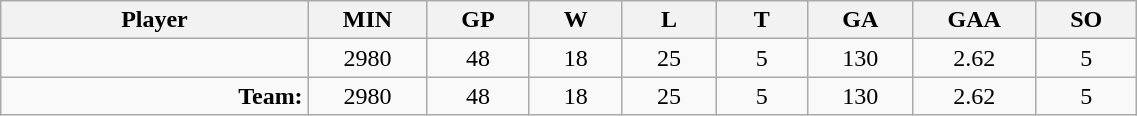<table class="wikitable sortable" width="60%">
<tr>
<th bgcolor="#DDDDFF" width="10%">Player</th>
<th width="3%" bgcolor="#DDDDFF" title="Minutes played">MIN</th>
<th width="3%" bgcolor="#DDDDFF" title="Games played in">GP</th>
<th width="3%" bgcolor="#DDDDFF" title="Wins">W</th>
<th width="3%" bgcolor="#DDDDFF"title="Losses">L</th>
<th width="3%" bgcolor="#DDDDFF" title="Ties">T</th>
<th width="3%" bgcolor="#DDDDFF" title="Goals against">GA</th>
<th width="3%" bgcolor="#DDDDFF" title="Goals against average">GAA</th>
<th width="3%" bgcolor="#DDDDFF"title="Shut-outs">SO</th>
</tr>
<tr align="center">
<td align="right"></td>
<td>2980</td>
<td>48</td>
<td>18</td>
<td>25</td>
<td>5</td>
<td>130</td>
<td>2.62</td>
<td>5</td>
</tr>
<tr align="center">
<td align="right"><strong>Team:</strong></td>
<td>2980</td>
<td>48</td>
<td>18</td>
<td>25</td>
<td>5</td>
<td>130</td>
<td>2.62</td>
<td>5</td>
</tr>
</table>
